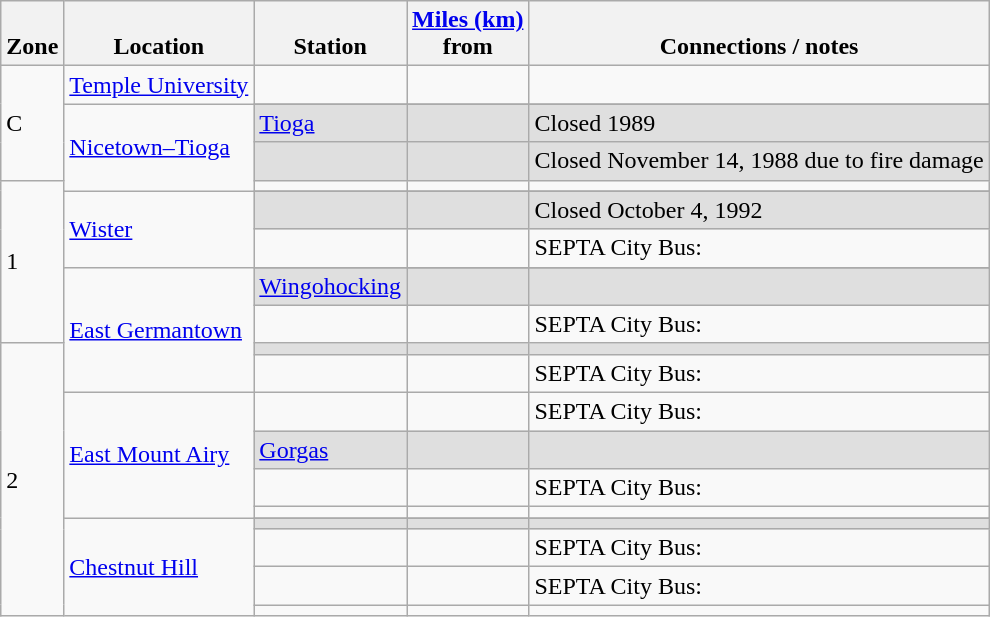<table class="wikitable">
<tr style="vertical-align:bottom;"|>
<th>Zone</th>
<th>Location</th>
<th>Station</th>
<th><a href='#'>Miles (km)</a><br>from<br></th>
<th class="nowrap">Connections / notes</th>
</tr>
<tr>
<td rowspan=4>C</td>
<td><a href='#'>Temple University</a></td>
<td> </td>
<td></td>
<td></td>
</tr>
<tr>
<td rowspan=4><a href='#'>Nicetown–Tioga</a></td>
</tr>
<tr bgcolor=dfdfdf>
<td><a href='#'>Tioga</a></td>
<td></td>
<td>Closed 1989</td>
</tr>
<tr bgcolor=dfdfdf>
<td></td>
<td></td>
<td>Closed November 14, 1988 due to fire damage</td>
</tr>
<tr>
<td rowspan=7>1</td>
<td> </td>
<td></td>
<td></td>
</tr>
<tr>
<td rowspan=3><a href='#'>Wister</a></td>
</tr>
<tr bgcolor=dfdfdf>
<td></td>
<td></td>
<td>Closed October 4, 1992</td>
</tr>
<tr>
<td></td>
<td></td>
<td> SEPTA City Bus: </td>
</tr>
<tr>
<td rowspan=5><a href='#'>East Germantown</a></td>
</tr>
<tr bgcolor=dfdfdf>
<td><a href='#'>Wingohocking</a></td>
<td></td>
<td></td>
</tr>
<tr>
<td></td>
<td></td>
<td> SEPTA City Bus: </td>
</tr>
<tr>
<td rowspan=11>2</td>
<td bgcolor=dfdfdf></td>
<td bgcolor=dfdfdf></td>
<td bgcolor=dfdfdf></td>
</tr>
<tr>
<td></td>
<td></td>
<td> SEPTA City Bus: </td>
</tr>
<tr>
<td rowspan=4><a href='#'>East Mount Airy</a></td>
<td></td>
<td></td>
<td> SEPTA City Bus: </td>
</tr>
<tr bgcolor=dfdfdf>
<td><a href='#'>Gorgas</a></td>
<td></td>
<td></td>
</tr>
<tr>
<td></td>
<td></td>
<td> SEPTA City Bus: </td>
</tr>
<tr>
<td></td>
<td></td>
<td></td>
</tr>
<tr>
<td rowspan=5><a href='#'>Chestnut Hill</a></td>
</tr>
<tr bgcolor=dfdfdf>
<td></td>
<td></td>
<td></td>
</tr>
<tr>
<td></td>
<td></td>
<td> SEPTA City Bus: </td>
</tr>
<tr>
<td></td>
<td></td>
<td> SEPTA City Bus: </td>
</tr>
<tr>
<td></td>
<td></td>
<td></td>
</tr>
</table>
